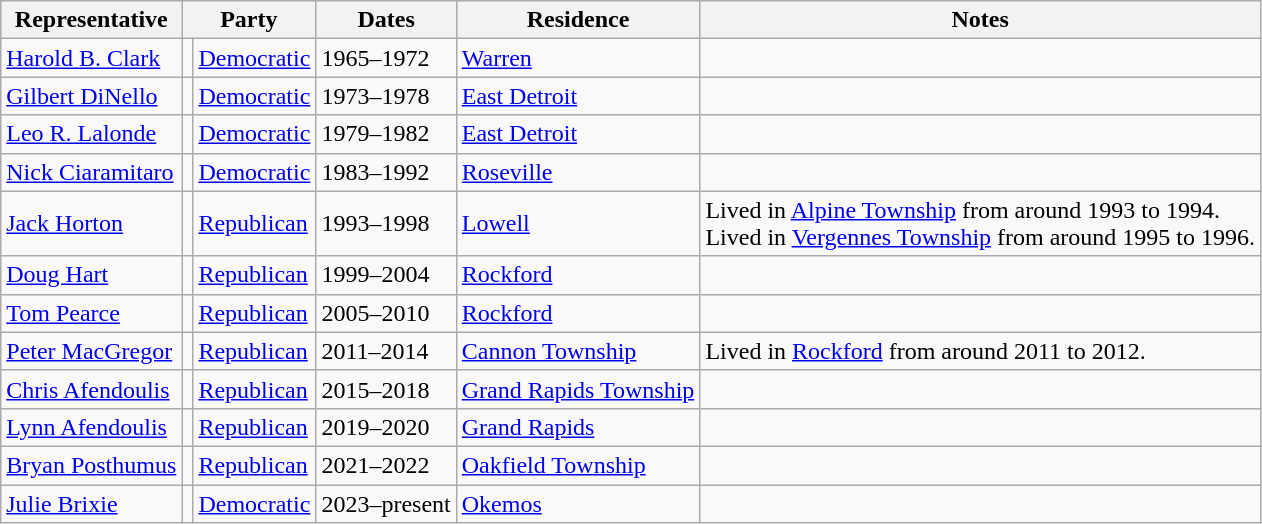<table class=wikitable>
<tr valign=bottom>
<th>Representative</th>
<th colspan="2">Party</th>
<th>Dates</th>
<th>Residence</th>
<th>Notes</th>
</tr>
<tr>
<td><a href='#'>Harold B. Clark</a></td>
<td bgcolor=></td>
<td><a href='#'>Democratic</a></td>
<td>1965–1972</td>
<td><a href='#'>Warren</a></td>
<td></td>
</tr>
<tr>
<td><a href='#'>Gilbert DiNello</a></td>
<td bgcolor=></td>
<td><a href='#'>Democratic</a></td>
<td>1973–1978</td>
<td><a href='#'>East Detroit</a></td>
<td></td>
</tr>
<tr>
<td><a href='#'>Leo R. Lalonde</a></td>
<td bgcolor=></td>
<td><a href='#'>Democratic</a></td>
<td>1979–1982</td>
<td><a href='#'>East Detroit</a></td>
<td></td>
</tr>
<tr>
<td><a href='#'>Nick Ciaramitaro</a></td>
<td bgcolor=></td>
<td><a href='#'>Democratic</a></td>
<td>1983–1992</td>
<td><a href='#'>Roseville</a></td>
<td></td>
</tr>
<tr>
<td><a href='#'>Jack Horton</a></td>
<td bgcolor=></td>
<td><a href='#'>Republican</a></td>
<td>1993–1998</td>
<td><a href='#'>Lowell</a></td>
<td>Lived in <a href='#'>Alpine Township</a> from around 1993 to 1994.<br>Lived in <a href='#'>Vergennes Township</a> from around 1995 to 1996.</td>
</tr>
<tr>
<td><a href='#'>Doug Hart</a></td>
<td bgcolor=></td>
<td><a href='#'>Republican</a></td>
<td>1999–2004</td>
<td><a href='#'>Rockford</a></td>
<td></td>
</tr>
<tr>
<td><a href='#'>Tom Pearce</a></td>
<td bgcolor=></td>
<td><a href='#'>Republican</a></td>
<td>2005–2010</td>
<td><a href='#'>Rockford</a></td>
<td></td>
</tr>
<tr>
<td><a href='#'>Peter MacGregor</a></td>
<td bgcolor=></td>
<td><a href='#'>Republican</a></td>
<td>2011–2014</td>
<td><a href='#'>Cannon Township</a></td>
<td>Lived in <a href='#'>Rockford</a> from around 2011 to 2012.</td>
</tr>
<tr>
<td><a href='#'>Chris Afendoulis</a></td>
<td bgcolor=></td>
<td><a href='#'>Republican</a></td>
<td>2015–2018</td>
<td><a href='#'>Grand Rapids Township</a></td>
<td></td>
</tr>
<tr>
<td><a href='#'>Lynn Afendoulis</a></td>
<td bgcolor=></td>
<td><a href='#'>Republican</a></td>
<td>2019–2020</td>
<td><a href='#'>Grand Rapids</a></td>
<td></td>
</tr>
<tr>
<td><a href='#'>Bryan Posthumus</a></td>
<td bgcolor=></td>
<td><a href='#'>Republican</a></td>
<td>2021–2022</td>
<td><a href='#'>Oakfield Township</a></td>
<td></td>
</tr>
<tr>
<td><a href='#'>Julie Brixie</a></td>
<td bgcolor=></td>
<td><a href='#'>Democratic</a></td>
<td>2023–present</td>
<td><a href='#'>Okemos</a></td>
<td></td>
</tr>
</table>
